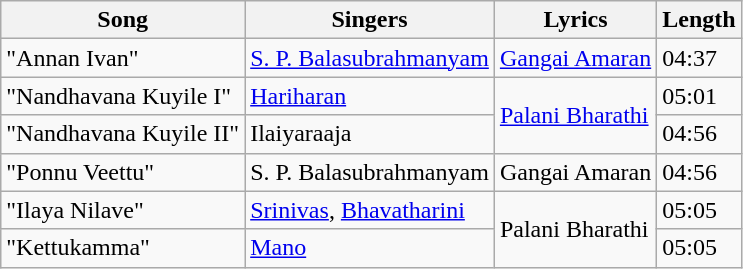<table class="wikitable">
<tr>
<th>Song</th>
<th>Singers</th>
<th>Lyrics</th>
<th>Length</th>
</tr>
<tr>
<td>"Annan Ivan"</td>
<td><a href='#'>S. P. Balasubrahmanyam</a></td>
<td><a href='#'>Gangai Amaran</a></td>
<td>04:37</td>
</tr>
<tr>
<td>"Nandhavana Kuyile I"</td>
<td><a href='#'>Hariharan</a></td>
<td rowspan=2><a href='#'>Palani Bharathi</a></td>
<td>05:01</td>
</tr>
<tr>
<td>"Nandhavana Kuyile II"</td>
<td>Ilaiyaraaja</td>
<td>04:56</td>
</tr>
<tr>
<td>"Ponnu Veettu"</td>
<td>S. P. Balasubrahmanyam</td>
<td>Gangai Amaran</td>
<td>04:56</td>
</tr>
<tr>
<td>"Ilaya Nilave"</td>
<td><a href='#'>Srinivas</a>, <a href='#'>Bhavatharini</a></td>
<td rowspan=2>Palani Bharathi</td>
<td>05:05</td>
</tr>
<tr>
<td>"Kettukamma"</td>
<td><a href='#'>Mano</a></td>
<td>05:05</td>
</tr>
</table>
